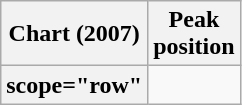<table class="wikitable sortable plainrowheaders" style="text-align:center;">
<tr>
<th scope="col">Chart (2007)</th>
<th scope="col">Peak<br>position</th>
</tr>
<tr>
<th>scope="row" </th>
</tr>
</table>
